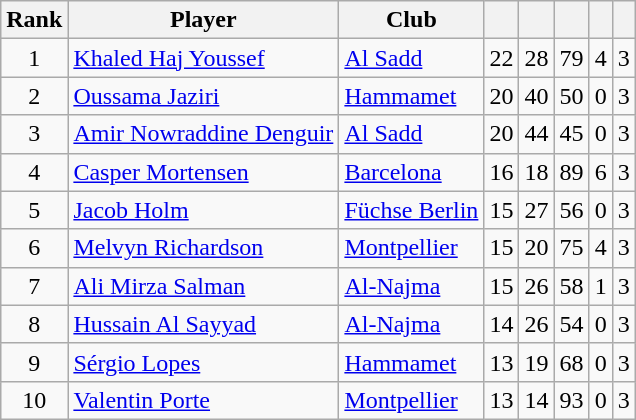<table class="wikitable" style="text-align: center;">
<tr>
<th>Rank</th>
<th>Player</th>
<th>Club</th>
<th></th>
<th></th>
<th></th>
<th></th>
<th></th>
</tr>
<tr>
<td>1</td>
<td align="left"><a href='#'>Khaled Haj Youssef</a></td>
<td align="left"> <a href='#'>Al Sadd</a></td>
<td>22</td>
<td>28</td>
<td>79</td>
<td>4</td>
<td>3</td>
</tr>
<tr>
<td>2</td>
<td align="left"><a href='#'>Oussama Jaziri</a></td>
<td align="left"> <a href='#'>Hammamet</a></td>
<td>20</td>
<td>40</td>
<td>50</td>
<td>0</td>
<td>3</td>
</tr>
<tr>
<td>3</td>
<td align="left"><a href='#'>Amir Nowraddine Denguir</a></td>
<td align="left"> <a href='#'>Al Sadd</a></td>
<td>20</td>
<td>44</td>
<td>45</td>
<td>0</td>
<td>3</td>
</tr>
<tr>
<td>4</td>
<td align="left"><a href='#'>Casper Mortensen</a></td>
<td align="left"> <a href='#'>Barcelona</a></td>
<td>16</td>
<td>18</td>
<td>89</td>
<td>6</td>
<td>3</td>
</tr>
<tr>
<td>5</td>
<td align="left"><a href='#'>Jacob Holm</a></td>
<td align="left"> <a href='#'>Füchse Berlin</a></td>
<td>15</td>
<td>27</td>
<td>56</td>
<td>0</td>
<td>3</td>
</tr>
<tr>
<td>6</td>
<td align="left"><a href='#'>Melvyn Richardson</a></td>
<td align="left"> <a href='#'>Montpellier</a></td>
<td>15</td>
<td>20</td>
<td>75</td>
<td>4</td>
<td>3</td>
</tr>
<tr>
<td>7</td>
<td align="left"><a href='#'>Ali Mirza Salman</a></td>
<td align="left"> <a href='#'>Al-Najma</a></td>
<td>15</td>
<td>26</td>
<td>58</td>
<td>1</td>
<td>3</td>
</tr>
<tr>
<td>8</td>
<td align="left"><a href='#'>Hussain Al Sayyad</a></td>
<td align="left"> <a href='#'>Al-Najma</a></td>
<td>14</td>
<td>26</td>
<td>54</td>
<td>0</td>
<td>3</td>
</tr>
<tr>
<td>9</td>
<td align="left"><a href='#'>Sérgio Lopes</a></td>
<td align="left"> <a href='#'>Hammamet</a></td>
<td>13</td>
<td>19</td>
<td>68</td>
<td>0</td>
<td>3</td>
</tr>
<tr>
<td>10</td>
<td align="left"><a href='#'>Valentin Porte</a></td>
<td align="left"> <a href='#'>Montpellier</a></td>
<td>13</td>
<td>14</td>
<td>93</td>
<td>0</td>
<td>3</td>
</tr>
</table>
